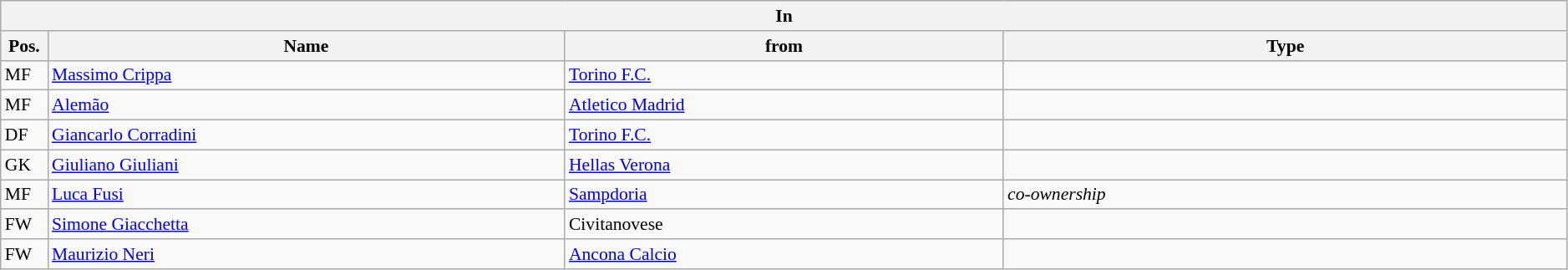<table class="wikitable" style="font-size:90%;width:99%;">
<tr>
<th colspan="4">In</th>
</tr>
<tr>
<th width=3%>Pos.</th>
<th width=33%>Name</th>
<th width=28%>from</th>
<th width=36%>Type</th>
</tr>
<tr>
<td>MF</td>
<td><a href='#'>Massimo Crippa</a></td>
<td><a href='#'>Torino F.C.</a></td>
<td></td>
</tr>
<tr>
<td>MF</td>
<td><a href='#'>Alemão</a></td>
<td><a href='#'>Atletico Madrid</a></td>
<td></td>
</tr>
<tr>
<td>DF</td>
<td><a href='#'>Giancarlo Corradini</a></td>
<td><a href='#'>Torino F.C.</a></td>
<td></td>
</tr>
<tr>
<td>GK</td>
<td><a href='#'>Giuliano Giuliani</a></td>
<td><a href='#'>Hellas Verona</a></td>
<td></td>
</tr>
<tr>
<td>MF</td>
<td><a href='#'>Luca Fusi</a></td>
<td><a href='#'>Sampdoria</a></td>
<td><em>co-ownership</em></td>
</tr>
<tr>
<td>FW</td>
<td><a href='#'>Simone Giacchetta</a></td>
<td>Civitanovese</td>
<td></td>
</tr>
<tr>
<td>FW</td>
<td><a href='#'>Maurizio Neri</a></td>
<td><a href='#'>Ancona Calcio</a></td>
<td></td>
</tr>
</table>
